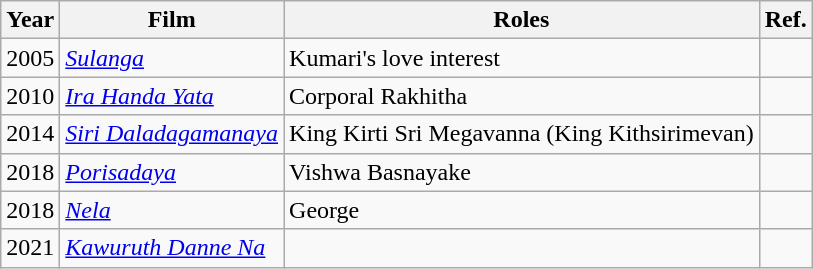<table class="wikitable">
<tr>
<th>Year</th>
<th>Film</th>
<th>Roles</th>
<th>Ref.</th>
</tr>
<tr>
<td>2005</td>
<td><em><a href='#'>Sulanga</a></em></td>
<td>Kumari's love interest</td>
<td></td>
</tr>
<tr>
<td>2010</td>
<td><em><a href='#'>Ira Handa Yata</a></em></td>
<td>Corporal Rakhitha</td>
<td></td>
</tr>
<tr>
<td>2014</td>
<td><em><a href='#'>Siri Daladagamanaya</a></em></td>
<td>King Kirti Sri Megavanna (King Kithsirimevan)</td>
<td></td>
</tr>
<tr>
<td>2018</td>
<td><em><a href='#'>Porisadaya</a></em></td>
<td>Vishwa Basnayake</td>
<td></td>
</tr>
<tr>
<td>2018</td>
<td><em><a href='#'>Nela</a></em></td>
<td>George</td>
<td></td>
</tr>
<tr>
<td>2021</td>
<td><em><a href='#'>Kawuruth Danne Na</a></em></td>
<td></td>
<td></td>
</tr>
</table>
